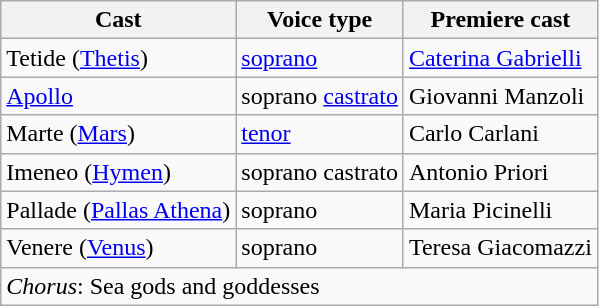<table class="wikitable">
<tr>
<th>Cast</th>
<th>Voice type</th>
<th>Premiere cast<br></th>
</tr>
<tr>
<td>Tetide (<a href='#'>Thetis</a>)</td>
<td><a href='#'>soprano</a></td>
<td><a href='#'>Caterina Gabrielli</a></td>
</tr>
<tr>
<td><a href='#'>Apollo</a></td>
<td>soprano <a href='#'>castrato</a></td>
<td>Giovanni Manzoli</td>
</tr>
<tr>
<td>Marte (<a href='#'>Mars</a>)</td>
<td><a href='#'>tenor</a></td>
<td>Carlo Carlani</td>
</tr>
<tr>
<td>Imeneo (<a href='#'>Hymen</a>)</td>
<td>soprano castrato</td>
<td>Antonio Priori</td>
</tr>
<tr>
<td>Pallade (<a href='#'>Pallas Athena</a>)</td>
<td>soprano</td>
<td>Maria Picinelli</td>
</tr>
<tr>
<td>Venere (<a href='#'>Venus</a>)</td>
<td>soprano</td>
<td>Teresa Giacomazzi</td>
</tr>
<tr>
<td colspan="3"><em>Chorus</em>: Sea gods and goddesses</td>
</tr>
</table>
